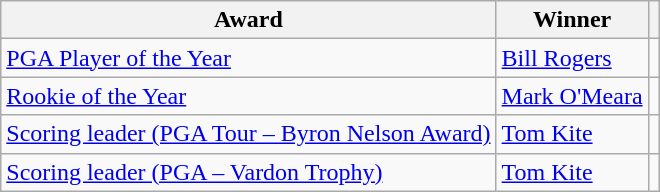<table class="wikitable">
<tr>
<th>Award</th>
<th>Winner</th>
<th></th>
</tr>
<tr>
<td><a href='#'>PGA Player of the Year</a></td>
<td> <a href='#'>Bill Rogers</a></td>
<td></td>
</tr>
<tr>
<td><a href='#'>Rookie of the Year</a></td>
<td> <a href='#'>Mark O'Meara</a></td>
<td></td>
</tr>
<tr>
<td><a href='#'>Scoring leader (PGA Tour – Byron Nelson Award)</a></td>
<td> <a href='#'>Tom Kite</a></td>
<td></td>
</tr>
<tr>
<td><a href='#'>Scoring leader (PGA – Vardon Trophy)</a></td>
<td> <a href='#'>Tom Kite</a></td>
<td></td>
</tr>
</table>
